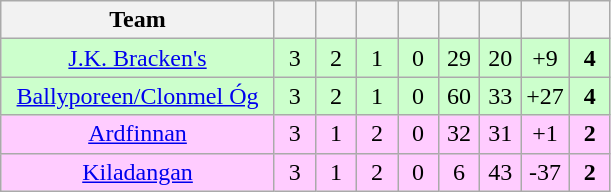<table class="wikitable" style="text-align:center">
<tr>
<th style="width:175px;">Team</th>
<th width="20"></th>
<th width="20"></th>
<th width="20"></th>
<th width="20"></th>
<th width="20"></th>
<th width="20"></th>
<th width="20"></th>
<th width="20"></th>
</tr>
<tr style="background:#cfc;">
<td><a href='#'>J.K. Bracken's</a></td>
<td>3</td>
<td>2</td>
<td>1</td>
<td>0</td>
<td>29</td>
<td>20</td>
<td>+9</td>
<td><strong>4</strong></td>
</tr>
<tr style="background:#cfc;">
<td><a href='#'>Ballyporeen/Clonmel Óg</a></td>
<td>3</td>
<td>2</td>
<td>1</td>
<td>0</td>
<td>60</td>
<td>33</td>
<td>+27</td>
<td><strong>4</strong></td>
</tr>
<tr style="background:#fcf;">
<td><a href='#'>Ardfinnan</a></td>
<td>3</td>
<td>1</td>
<td>2</td>
<td>0</td>
<td>32</td>
<td>31</td>
<td>+1</td>
<td><strong>2</strong></td>
</tr>
<tr style="background:#fcf;">
<td><a href='#'>Kiladangan</a></td>
<td>3</td>
<td>1</td>
<td>2</td>
<td>0</td>
<td>6</td>
<td>43</td>
<td>-37</td>
<td><strong>2</strong></td>
</tr>
</table>
